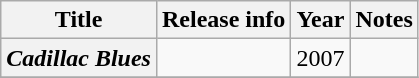<table class="wikitable plainrowheaders sortable">
<tr>
<th scope="col">Title</th>
<th scope="col">Release info</th>
<th scope="col">Year</th>
<th scope="col" class="unsortable">Notes</th>
</tr>
<tr>
<th scope="row"><em>Cadillac Blues</em></th>
<td></td>
<td>2007</td>
<td></td>
</tr>
<tr>
</tr>
</table>
